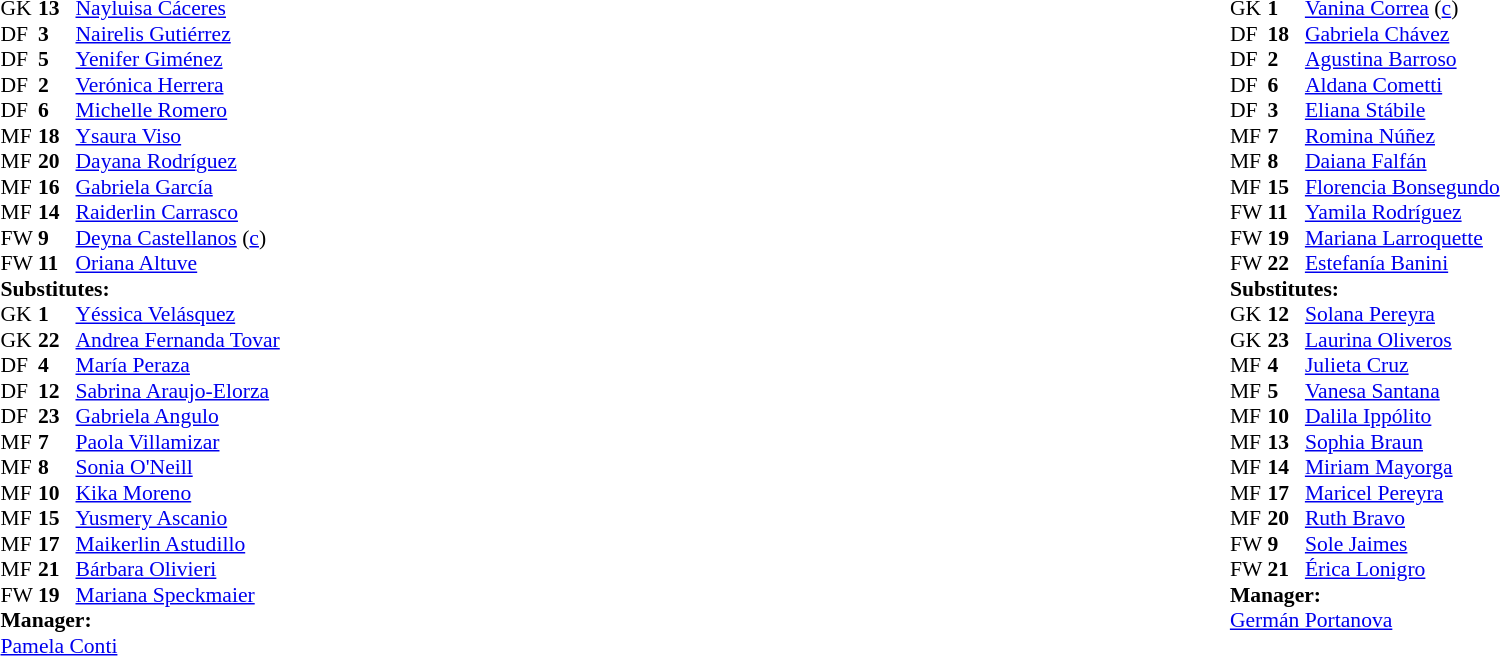<table width="100%">
<tr>
<td style="vertical-align:top; width:40%"><br><table style="font-size: 90%" cellspacing="0" cellpadding="0">
<tr>
<th width=25></th>
<th width=25></th>
</tr>
<tr>
<td>GK</td>
<td><strong>13</strong></td>
<td><a href='#'>Nayluisa Cáceres</a></td>
</tr>
<tr>
<td>DF</td>
<td><strong>3</strong></td>
<td><a href='#'>Nairelis Gutiérrez</a></td>
<td></td>
<td></td>
</tr>
<tr>
<td>DF</td>
<td><strong>5</strong></td>
<td><a href='#'>Yenifer Giménez</a></td>
<td></td>
</tr>
<tr>
<td>DF</td>
<td><strong>2</strong></td>
<td><a href='#'>Verónica Herrera</a></td>
<td></td>
<td></td>
</tr>
<tr>
<td>DF</td>
<td><strong>6</strong></td>
<td><a href='#'>Michelle Romero</a></td>
</tr>
<tr>
<td>MF</td>
<td><strong>18</strong></td>
<td><a href='#'>Ysaura Viso</a></td>
<td></td>
<td></td>
</tr>
<tr>
<td>MF</td>
<td><strong>20</strong></td>
<td><a href='#'>Dayana Rodríguez</a></td>
<td></td>
<td></td>
</tr>
<tr>
<td>MF</td>
<td><strong>16</strong></td>
<td><a href='#'>Gabriela García</a></td>
<td></td>
</tr>
<tr>
<td>MF</td>
<td><strong>14</strong></td>
<td><a href='#'>Raiderlin Carrasco</a></td>
<td></td>
</tr>
<tr>
<td>FW</td>
<td><strong>9</strong></td>
<td><a href='#'>Deyna Castellanos</a> (<a href='#'>c</a>)</td>
</tr>
<tr>
<td>FW</td>
<td><strong>11</strong></td>
<td><a href='#'>Oriana Altuve</a></td>
</tr>
<tr>
<td colspan=3><strong>Substitutes:</strong></td>
</tr>
<tr>
<td>GK</td>
<td><strong>1</strong></td>
<td><a href='#'>Yéssica Velásquez</a></td>
</tr>
<tr>
<td>GK</td>
<td><strong>22</strong></td>
<td><a href='#'>Andrea Fernanda Tovar</a></td>
</tr>
<tr>
<td>DF</td>
<td><strong>4</strong></td>
<td><a href='#'>María Peraza</a></td>
</tr>
<tr>
<td>DF</td>
<td><strong>12</strong></td>
<td><a href='#'>Sabrina Araujo-Elorza</a></td>
</tr>
<tr>
<td>DF</td>
<td><strong>23</strong></td>
<td><a href='#'>Gabriela Angulo</a></td>
</tr>
<tr>
<td>MF</td>
<td><strong>7</strong></td>
<td><a href='#'>Paola Villamizar</a></td>
<td></td>
<td></td>
</tr>
<tr>
<td>MF</td>
<td><strong>8</strong></td>
<td><a href='#'>Sonia O'Neill</a></td>
</tr>
<tr>
<td>MF</td>
<td><strong>10</strong></td>
<td><a href='#'>Kika Moreno</a></td>
<td></td>
<td></td>
</tr>
<tr>
<td>MF</td>
<td><strong>15</strong></td>
<td><a href='#'>Yusmery Ascanio</a></td>
</tr>
<tr>
<td>MF</td>
<td><strong>17</strong></td>
<td><a href='#'>Maikerlin Astudillo</a></td>
</tr>
<tr>
<td>MF</td>
<td><strong>21</strong></td>
<td><a href='#'>Bárbara Olivieri</a></td>
<td></td>
<td></td>
</tr>
<tr>
<td>FW</td>
<td><strong>19</strong></td>
<td><a href='#'>Mariana Speckmaier</a></td>
<td></td>
<td></td>
</tr>
<tr>
<td colspan=3><strong>Manager:</strong></td>
</tr>
<tr>
<td colspan="4"> <a href='#'>Pamela Conti</a></td>
</tr>
</table>
</td>
<td style="vertical-align:top; width:50%"><br><table cellspacing="0" cellpadding="0" style="font-size:90%; margin:auto">
<tr>
<th width=25></th>
<th width=25></th>
</tr>
<tr>
<td>GK</td>
<td><strong>1</strong></td>
<td><a href='#'>Vanina Correa</a> (<a href='#'>c</a>)</td>
<td></td>
</tr>
<tr>
<td>DF</td>
<td><strong>18</strong></td>
<td><a href='#'>Gabriela Chávez</a></td>
<td></td>
<td></td>
</tr>
<tr>
<td>DF</td>
<td><strong>2</strong></td>
<td><a href='#'>Agustina Barroso</a></td>
<td></td>
<td></td>
</tr>
<tr>
<td>DF</td>
<td><strong>6</strong></td>
<td><a href='#'>Aldana Cometti</a></td>
</tr>
<tr>
<td>DF</td>
<td><strong>3</strong></td>
<td><a href='#'>Eliana Stábile</a></td>
</tr>
<tr>
<td>MF</td>
<td><strong>7</strong></td>
<td><a href='#'>Romina Núñez</a></td>
</tr>
<tr>
<td>MF</td>
<td><strong>8</strong></td>
<td><a href='#'>Daiana Falfán</a></td>
</tr>
<tr>
<td>MF</td>
<td><strong>15</strong></td>
<td><a href='#'>Florencia Bonsegundo</a></td>
<td></td>
<td></td>
</tr>
<tr>
<td>FW</td>
<td><strong>11</strong></td>
<td><a href='#'>Yamila Rodríguez</a></td>
<td></td>
<td></td>
</tr>
<tr>
<td>FW</td>
<td><strong>19</strong></td>
<td><a href='#'>Mariana Larroquette</a></td>
<td></td>
</tr>
<tr>
<td>FW</td>
<td><strong>22</strong></td>
<td><a href='#'>Estefanía Banini</a></td>
</tr>
<tr>
<td colspan=3><strong>Substitutes:</strong></td>
</tr>
<tr>
<td>GK</td>
<td><strong>12</strong></td>
<td><a href='#'>Solana Pereyra</a></td>
</tr>
<tr>
<td>GK</td>
<td><strong>23</strong></td>
<td><a href='#'>Laurina Oliveros</a></td>
</tr>
<tr>
<td>MF</td>
<td><strong>4</strong></td>
<td><a href='#'>Julieta Cruz</a></td>
<td></td>
<td></td>
</tr>
<tr>
<td>MF</td>
<td><strong>5</strong></td>
<td><a href='#'>Vanesa Santana</a></td>
<td></td>
<td></td>
</tr>
<tr>
<td>MF</td>
<td><strong>10</strong></td>
<td><a href='#'>Dalila Ippólito</a></td>
</tr>
<tr>
<td>MF</td>
<td><strong>13</strong></td>
<td><a href='#'>Sophia Braun</a></td>
<td></td>
<td></td>
</tr>
<tr>
<td>MF</td>
<td><strong>14</strong></td>
<td><a href='#'>Miriam Mayorga</a></td>
</tr>
<tr>
<td>MF</td>
<td><strong>17</strong></td>
<td><a href='#'>Maricel Pereyra</a></td>
</tr>
<tr>
<td>MF</td>
<td><strong>20</strong></td>
<td><a href='#'>Ruth Bravo</a></td>
</tr>
<tr>
<td>FW</td>
<td><strong>9</strong></td>
<td><a href='#'>Sole Jaimes</a></td>
<td></td>
<td></td>
</tr>
<tr>
<td>FW</td>
<td><strong>21</strong></td>
<td><a href='#'>Érica Lonigro</a></td>
</tr>
<tr>
<td></td>
</tr>
<tr>
<td colspan=3><strong>Manager:</strong></td>
</tr>
<tr>
<td colspan="4"><a href='#'>Germán Portanova</a></td>
</tr>
</table>
</td>
</tr>
</table>
